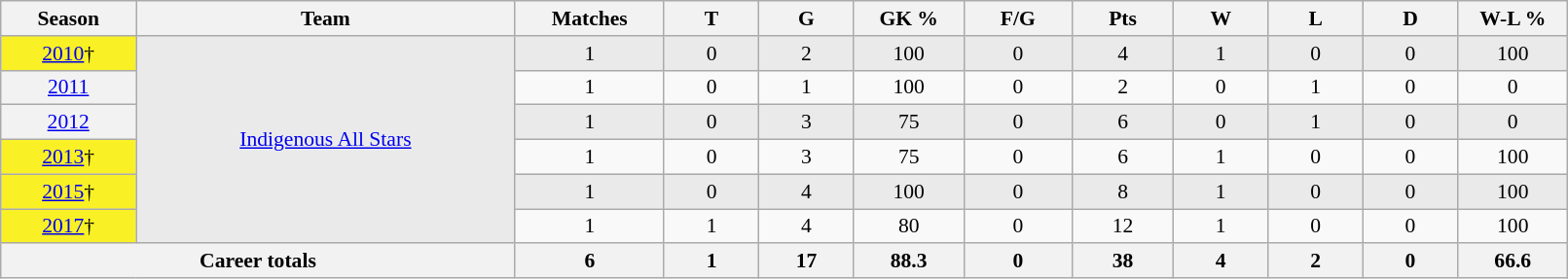<table class="wikitable sortable"  style="font-size:90%; text-align:center; width:85%;">
<tr>
<th width=2%>Season</th>
<th width=8%>Team</th>
<th width=2%>Matches</th>
<th width=2%>T</th>
<th width=2%>G</th>
<th width=2%>GK %</th>
<th width=2%>F/G</th>
<th width=2%>Pts</th>
<th width=2%>W</th>
<th width=2%>L</th>
<th width=2%>D</th>
<th width=2%>W-L %</th>
</tr>
<tr style="background:#eaeaea;">
<th scope="row" style="text-align:center;background:#f9f025; font-weight:normal"><a href='#'>2010</a>†</th>
<td rowspan="6" style="text-align:center;"> <a href='#'>Indigenous All Stars</a></td>
<td>1</td>
<td>0</td>
<td>2</td>
<td>100</td>
<td>0</td>
<td>4</td>
<td>1</td>
<td>0</td>
<td>0</td>
<td>100</td>
</tr>
<tr>
<th scope="row" style="text-align:center; font-weight:normal"><a href='#'>2011</a></th>
<td>1</td>
<td>0</td>
<td>1</td>
<td>100</td>
<td>0</td>
<td>2</td>
<td>0</td>
<td>1</td>
<td>0</td>
<td>0</td>
</tr>
<tr style="background:#eaeaea;">
<th scope="row" style="text-align:center; font-weight:normal"><a href='#'>2012</a></th>
<td>1</td>
<td>0</td>
<td>3</td>
<td>75</td>
<td>0</td>
<td>6</td>
<td>0</td>
<td>1</td>
<td>0</td>
<td>0</td>
</tr>
<tr>
<th scope="row" style="text-align:center;background:#f9f025; font-weight:normal"><a href='#'>2013</a>†</th>
<td>1</td>
<td>0</td>
<td>3</td>
<td>75</td>
<td>0</td>
<td>6</td>
<td>1</td>
<td>0</td>
<td>0</td>
<td>100</td>
</tr>
<tr style="background:#eaeaea;">
<th scope="row" style="text-align:center;background:#f9f025; font-weight:normal"><a href='#'>2015</a>†</th>
<td>1</td>
<td>0</td>
<td>4</td>
<td>100</td>
<td>0</td>
<td>8</td>
<td>1</td>
<td>0</td>
<td>0</td>
<td>100</td>
</tr>
<tr>
<th scope="row" style="text-align:center;background:#f9f025; font-weight:normal"><a href='#'>2017</a>†</th>
<td>1</td>
<td>1</td>
<td>4</td>
<td>80</td>
<td>0</td>
<td>12</td>
<td>1</td>
<td>0</td>
<td>0</td>
<td>100</td>
</tr>
<tr class="sortbottom">
<th colspan=2>Career totals</th>
<th>6</th>
<th>1</th>
<th>17</th>
<th>88.3</th>
<th>0</th>
<th>38</th>
<th>4</th>
<th>2</th>
<th>0</th>
<th>66.6</th>
</tr>
</table>
